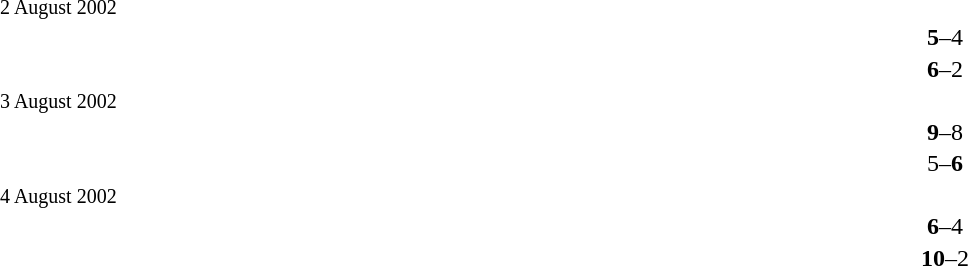<table width=100% cellspacing=1>
<tr>
<th width=40%></th>
<th width=20%></th>
<th></th>
</tr>
<tr>
<td><small>2 August 2002</small></td>
</tr>
<tr>
<td align=right><strong></strong></td>
<td align=center><strong>5</strong>–4</td>
<td></td>
</tr>
<tr>
<td align=right><strong></strong></td>
<td align=center><strong>6</strong>–2</td>
<td></td>
</tr>
<tr>
<td><small>3 August 2002</small></td>
</tr>
<tr>
<td align=right><strong></strong></td>
<td align=center><strong>9</strong>–8</td>
<td></td>
</tr>
<tr>
<td align=right></td>
<td align=center>5–<strong>6</strong></td>
<td><strong></strong></td>
</tr>
<tr>
<td><small>4 August 2002</small></td>
</tr>
<tr>
<td align=right><strong></strong></td>
<td align=center><strong>6</strong>–4</td>
<td></td>
</tr>
<tr>
<td align=right><strong></strong></td>
<td align=center><strong>10</strong>–2</td>
<td></td>
</tr>
</table>
